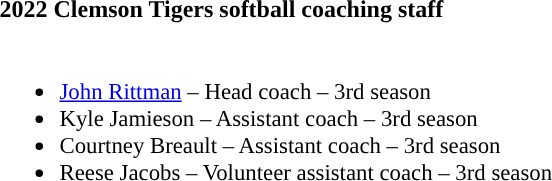<table class="toccolours" style="text-align: left">
<tr>
<th colspan="9">2022 Clemson Tigers softball coaching staff</th>
</tr>
<tr>
<td style="font-size: 95%;" valign="top"><br><ul><li><a href='#'>John Rittman</a> – Head coach – 3rd season</li><li>Kyle Jamieson – Assistant coach – 3rd season</li><li>Courtney Breault – Assistant coach – 3rd season</li><li>Reese Jacobs  – Volunteer assistant coach – 3rd season</li></ul></td>
</tr>
</table>
